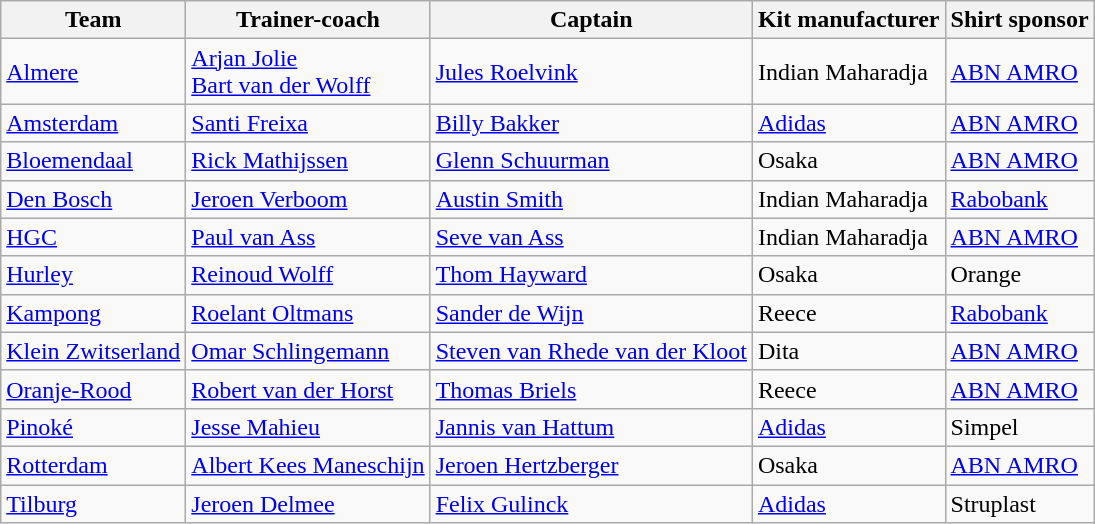<table class="wikitable sortable" style="text-align: left;">
<tr>
<th>Team</th>
<th>Trainer-coach</th>
<th>Captain</th>
<th>Kit manufacturer</th>
<th>Shirt sponsor</th>
</tr>
<tr>
<td><a href='#'>Almere</a></td>
<td> <a href='#'>Arjan Jolie</a><br> <a href='#'>Bart van der Wolff</a></td>
<td> <a href='#'>Jules Roelvink</a></td>
<td>Indian Maharadja</td>
<td><a href='#'>ABN AMRO</a></td>
</tr>
<tr>
<td><a href='#'>Amsterdam</a></td>
<td> <a href='#'>Santi Freixa</a></td>
<td> <a href='#'>Billy Bakker</a></td>
<td><a href='#'>Adidas</a></td>
<td><a href='#'>ABN AMRO</a></td>
</tr>
<tr>
<td><a href='#'>Bloemendaal</a></td>
<td> <a href='#'>Rick Mathijssen</a></td>
<td> <a href='#'>Glenn Schuurman</a></td>
<td>Osaka</td>
<td><a href='#'>ABN AMRO</a></td>
</tr>
<tr>
<td><a href='#'>Den Bosch</a></td>
<td> <a href='#'>Jeroen Verboom</a></td>
<td> <a href='#'>Austin Smith</a></td>
<td>Indian Maharadja</td>
<td><a href='#'>Rabobank</a></td>
</tr>
<tr>
<td><a href='#'>HGC</a></td>
<td> <a href='#'>Paul van Ass</a></td>
<td> <a href='#'>Seve van Ass</a></td>
<td>Indian Maharadja</td>
<td><a href='#'>ABN AMRO</a></td>
</tr>
<tr>
<td><a href='#'>Hurley</a></td>
<td> <a href='#'>Reinoud Wolff</a></td>
<td> <a href='#'>Thom Hayward</a></td>
<td>Osaka</td>
<td>Orange</td>
</tr>
<tr>
<td><a href='#'>Kampong</a></td>
<td> <a href='#'>Roelant Oltmans</a></td>
<td> <a href='#'>Sander de Wijn</a></td>
<td>Reece</td>
<td><a href='#'>Rabobank</a></td>
</tr>
<tr>
<td><a href='#'>Klein Zwitserland</a></td>
<td> <a href='#'>Omar Schlingemann</a></td>
<td> <a href='#'>Steven van Rhede van der Kloot</a></td>
<td>Dita</td>
<td><a href='#'>ABN AMRO</a></td>
</tr>
<tr>
<td><a href='#'>Oranje-Rood</a></td>
<td> <a href='#'>Robert van der Horst</a></td>
<td> <a href='#'>Thomas Briels</a></td>
<td>Reece</td>
<td><a href='#'>ABN AMRO</a></td>
</tr>
<tr>
<td><a href='#'>Pinoké</a></td>
<td> <a href='#'>Jesse Mahieu</a></td>
<td> <a href='#'>Jannis van Hattum</a></td>
<td><a href='#'>Adidas</a></td>
<td>Simpel</td>
</tr>
<tr>
<td><a href='#'>Rotterdam</a></td>
<td> <a href='#'>Albert Kees Maneschijn</a></td>
<td> <a href='#'>Jeroen Hertzberger</a></td>
<td>Osaka</td>
<td><a href='#'>ABN AMRO</a></td>
</tr>
<tr>
<td><a href='#'>Tilburg</a></td>
<td> <a href='#'>Jeroen Delmee</a></td>
<td> <a href='#'>Felix Gulinck</a></td>
<td><a href='#'>Adidas</a></td>
<td>Struplast</td>
</tr>
</table>
